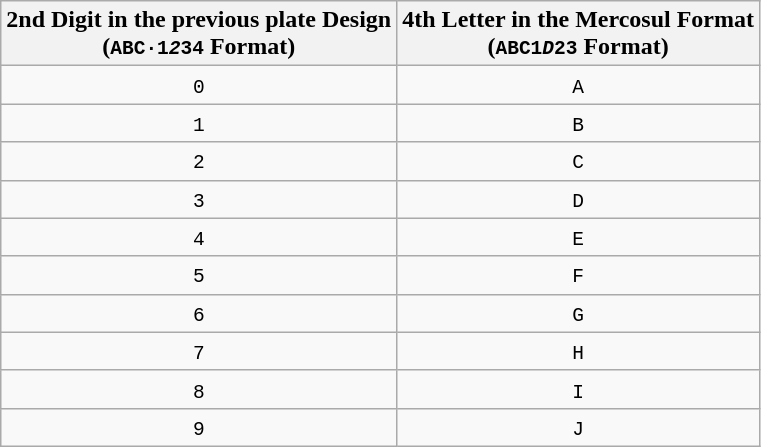<table class="wikitable">
<tr>
<th>2nd Digit in the previous plate Design<br>(<code>ABC·1<em>2</em>34</code> Format)</th>
<th>4th Letter in the Mercosul Format<br>(<code>ABC1<em>D</em>23</code> Format)</th>
</tr>
<tr>
<td style="text-align:center;"><code>0</code></td>
<td style="text-align:center;"><code>A</code></td>
</tr>
<tr>
<td style="text-align:center;"><code>1</code></td>
<td style="text-align:center;"><code>B</code></td>
</tr>
<tr>
<td style="text-align:center;"><code>2</code></td>
<td style="text-align:center;"><code>C</code></td>
</tr>
<tr>
<td style="text-align:center;"><code>3</code></td>
<td style="text-align:center;"><code>D</code></td>
</tr>
<tr>
<td style="text-align:center;"><code>4</code></td>
<td style="text-align:center;"><code>E</code></td>
</tr>
<tr>
<td style="text-align:center;"><code>5</code></td>
<td style="text-align:center;"><code>F</code></td>
</tr>
<tr>
<td style="text-align:center;"><code>6</code></td>
<td style="text-align:center;"><code>G</code></td>
</tr>
<tr>
<td style="text-align:center;"><code>7</code></td>
<td style="text-align:center;"><code>H</code></td>
</tr>
<tr>
<td style="text-align:center;"><code>8</code></td>
<td style="text-align:center;"><code>I</code></td>
</tr>
<tr>
<td style="text-align:center;"><code>9</code></td>
<td style="text-align:center;"><code>J</code></td>
</tr>
</table>
